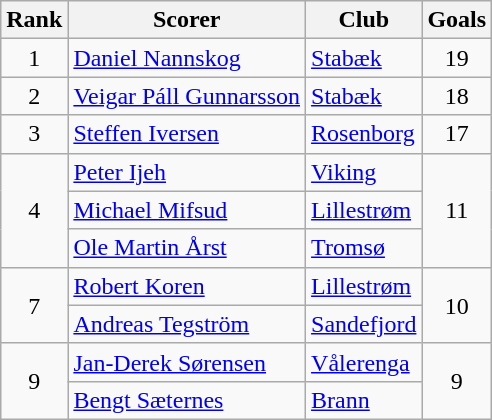<table class="wikitable" style="text-align:center">
<tr>
<th>Rank</th>
<th>Scorer</th>
<th>Club</th>
<th>Goals</th>
</tr>
<tr>
<td>1</td>
<td align="left"> <a href='#'>Daniel Nannskog</a></td>
<td align="left"><a href='#'>Stabæk</a></td>
<td>19</td>
</tr>
<tr>
<td>2</td>
<td align="left"> <a href='#'>Veigar Páll Gunnarsson</a></td>
<td align="left"><a href='#'>Stabæk</a></td>
<td>18</td>
</tr>
<tr>
<td>3</td>
<td align="left"> <a href='#'>Steffen Iversen</a></td>
<td align="left"><a href='#'>Rosenborg</a></td>
<td>17</td>
</tr>
<tr>
<td rowspan="3">4</td>
<td align="left"> <a href='#'>Peter Ijeh</a></td>
<td align="left"><a href='#'>Viking</a></td>
<td rowspan="3">11</td>
</tr>
<tr>
<td align="left"> <a href='#'>Michael Mifsud</a></td>
<td align="left"><a href='#'>Lillestrøm</a></td>
</tr>
<tr>
<td align="left"> <a href='#'>Ole Martin Årst</a></td>
<td align="left"><a href='#'>Tromsø</a></td>
</tr>
<tr>
<td rowspan="2">7</td>
<td align="left"> <a href='#'>Robert Koren</a></td>
<td align="left"><a href='#'>Lillestrøm</a></td>
<td rowspan="2">10</td>
</tr>
<tr>
<td align="left"> <a href='#'>Andreas Tegström</a></td>
<td align="left"><a href='#'>Sandefjord</a></td>
</tr>
<tr>
<td rowspan="2">9</td>
<td align="left"> <a href='#'>Jan-Derek Sørensen</a></td>
<td align="left"><a href='#'>Vålerenga</a></td>
<td rowspan="2">9</td>
</tr>
<tr>
<td align="left"> <a href='#'>Bengt Sæternes</a></td>
<td align="left"><a href='#'>Brann</a></td>
</tr>
</table>
